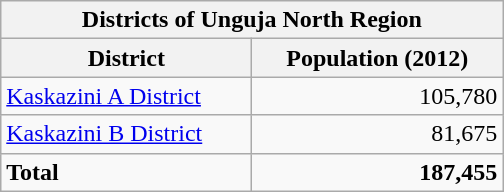<table class="wikitable">
<tr>
<th colspan="3">Districts of Unguja North Region</th>
</tr>
<tr style="text-align:center;">
<th style="width: 10em">District</th>
<th style="width: 10em">Population (2012)</th>
</tr>
<tr>
<td><a href='#'>Kaskazini A District</a></td>
<td style="text-align:right;">105,780</td>
</tr>
<tr>
<td><a href='#'>Kaskazini B District</a></td>
<td style="text-align:right;">81,675</td>
</tr>
<tr>
<td><strong>Total</strong></td>
<td style="text-align:right;"><strong>187,455</strong></td>
</tr>
</table>
